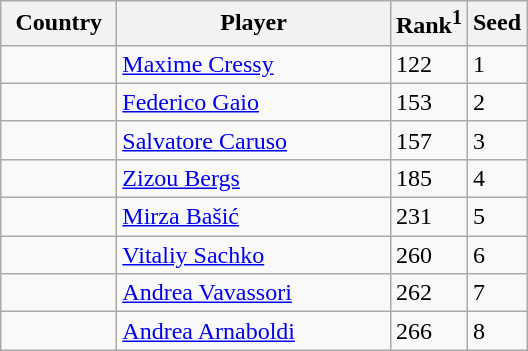<table class="sortable wikitable">
<tr>
<th width="70">Country</th>
<th width="175">Player</th>
<th>Rank<sup>1</sup></th>
<th>Seed</th>
</tr>
<tr>
<td></td>
<td><a href='#'>Maxime Cressy</a></td>
<td>122</td>
<td>1</td>
</tr>
<tr>
<td></td>
<td><a href='#'>Federico Gaio</a></td>
<td>153</td>
<td>2</td>
</tr>
<tr>
<td></td>
<td><a href='#'>Salvatore Caruso</a></td>
<td>157</td>
<td>3</td>
</tr>
<tr>
<td></td>
<td><a href='#'>Zizou Bergs</a></td>
<td>185</td>
<td>4</td>
</tr>
<tr>
<td></td>
<td><a href='#'>Mirza Bašić</a></td>
<td>231</td>
<td>5</td>
</tr>
<tr>
<td></td>
<td><a href='#'>Vitaliy Sachko</a></td>
<td>260</td>
<td>6</td>
</tr>
<tr>
<td></td>
<td><a href='#'>Andrea Vavassori</a></td>
<td>262</td>
<td>7</td>
</tr>
<tr>
<td></td>
<td><a href='#'>Andrea Arnaboldi</a></td>
<td>266</td>
<td>8</td>
</tr>
</table>
